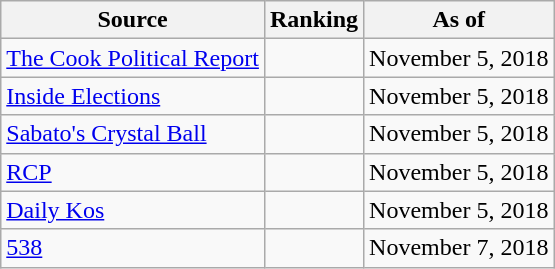<table class="wikitable" style="text-align:center">
<tr>
<th>Source</th>
<th>Ranking</th>
<th>As of</th>
</tr>
<tr>
<td align=left><a href='#'>The Cook Political Report</a></td>
<td></td>
<td>November 5, 2018</td>
</tr>
<tr>
<td align=left><a href='#'>Inside Elections</a></td>
<td></td>
<td>November 5, 2018</td>
</tr>
<tr>
<td align=left><a href='#'>Sabato's Crystal Ball</a></td>
<td></td>
<td>November 5, 2018</td>
</tr>
<tr>
<td align="left"><a href='#'>RCP</a></td>
<td></td>
<td>November 5, 2018</td>
</tr>
<tr>
<td align="left"><a href='#'>Daily Kos</a></td>
<td></td>
<td>November 5, 2018</td>
</tr>
<tr>
<td align="left"><a href='#'>538</a></td>
<td></td>
<td>November 7, 2018</td>
</tr>
</table>
